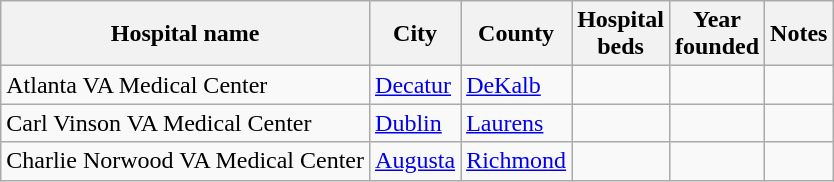<table class="wikitable sortable">
<tr>
<th>Hospital name</th>
<th>City</th>
<th>County</th>
<th>Hospital<br>beds</th>
<th>Year<br>founded</th>
<th>Notes</th>
</tr>
<tr>
<td>Atlanta VA Medical Center</td>
<td><a href='#'>Decatur</a></td>
<td><a href='#'>DeKalb</a></td>
<td></td>
<td></td>
<td></td>
</tr>
<tr>
<td>Carl Vinson VA Medical Center</td>
<td><a href='#'>Dublin</a></td>
<td><a href='#'>Laurens</a></td>
<td></td>
<td></td>
<td></td>
</tr>
<tr>
<td>Charlie Norwood VA Medical Center</td>
<td><a href='#'>Augusta</a></td>
<td><a href='#'>Richmond</a></td>
<td></td>
<td></td>
<td></td>
</tr>
</table>
